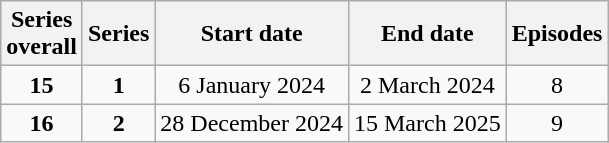<table class="wikitable" style="text-align:center;">
<tr>
<th>Series<br>overall</th>
<th>Series</th>
<th>Start date</th>
<th>End date</th>
<th>Episodes</th>
</tr>
<tr>
<td><strong>15</strong></td>
<td><strong>1</strong></td>
<td>6 January 2024</td>
<td>2 March 2024</td>
<td>8</td>
</tr>
<tr>
<td><strong>16</strong></td>
<td><strong>2</strong></td>
<td>28 December 2024</td>
<td>15 March 2025</td>
<td>9</td>
</tr>
</table>
